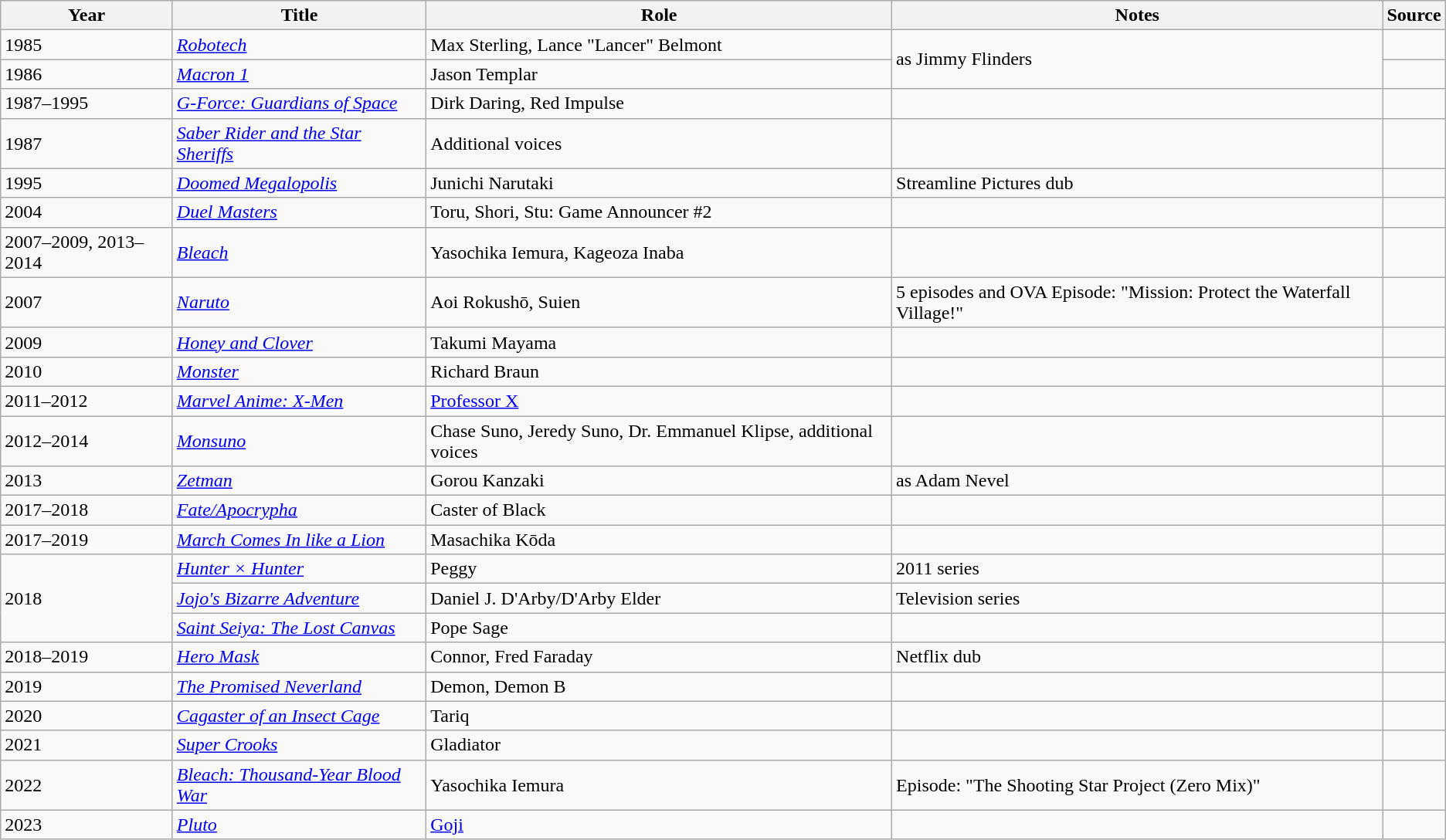<table class="wikitable">
<tr>
<th>Year</th>
<th>Title</th>
<th>Role</th>
<th>Notes</th>
<th>Source</th>
</tr>
<tr>
<td>1985</td>
<td><em><a href='#'>Robotech</a></em></td>
<td>Max Sterling, Lance "Lancer" Belmont</td>
<td rowspan="2">as Jimmy Flinders</td>
<td></td>
</tr>
<tr>
<td>1986</td>
<td><em><a href='#'>Macron 1</a></em></td>
<td>Jason Templar</td>
<td></td>
</tr>
<tr>
<td>1987–1995</td>
<td><em><a href='#'>G-Force: Guardians of Space</a></em></td>
<td>Dirk Daring, Red Impulse</td>
<td></td>
<td></td>
</tr>
<tr>
<td>1987</td>
<td><em><a href='#'>Saber Rider and the Star Sheriffs</a></em></td>
<td>Additional voices</td>
<td></td>
<td></td>
</tr>
<tr>
<td>1995</td>
<td><em><a href='#'>Doomed Megalopolis</a></em></td>
<td>Junichi Narutaki</td>
<td>Streamline Pictures dub</td>
<td></td>
</tr>
<tr>
<td>2004</td>
<td><em><a href='#'>Duel Masters</a></em></td>
<td>Toru, Shori, Stu: Game Announcer #2</td>
<td></td>
<td></td>
</tr>
<tr>
<td>2007–2009, 2013–2014</td>
<td><em><a href='#'>Bleach</a></em></td>
<td>Yasochika Iemura, Kageoza Inaba</td>
<td></td>
<td></td>
</tr>
<tr>
<td>2007</td>
<td><em><a href='#'>Naruto</a></em></td>
<td>Aoi Rokushō, Suien</td>
<td>5 episodes and OVA Episode: "Mission: Protect the Waterfall Village!"</td>
<td></td>
</tr>
<tr>
<td>2009</td>
<td><em><a href='#'>Honey and Clover</a></em></td>
<td>Takumi Mayama</td>
<td></td>
<td></td>
</tr>
<tr>
<td>2010</td>
<td><em><a href='#'>Monster</a></em></td>
<td>Richard Braun</td>
<td></td>
<td></td>
</tr>
<tr>
<td>2011–2012</td>
<td><em><a href='#'>Marvel Anime: X-Men</a></em></td>
<td><a href='#'>Professor X</a></td>
<td></td>
<td></td>
</tr>
<tr>
<td>2012–2014</td>
<td><em><a href='#'>Monsuno</a></em></td>
<td>Chase Suno, Jeredy Suno, Dr. Emmanuel Klipse, additional voices</td>
<td></td>
<td></td>
</tr>
<tr>
<td>2013</td>
<td><em><a href='#'>Zetman</a></em></td>
<td>Gorou Kanzaki</td>
<td>as Adam Nevel</td>
<td></td>
</tr>
<tr>
<td>2017–2018</td>
<td><em><a href='#'>Fate/Apocrypha</a></em></td>
<td>Caster of Black</td>
<td></td>
<td></td>
</tr>
<tr>
<td>2017–2019</td>
<td><em><a href='#'>March Comes In like a Lion</a></em></td>
<td>Masachika Kōda</td>
<td></td>
<td></td>
</tr>
<tr>
<td rowspan="3">2018</td>
<td><em><a href='#'>Hunter × Hunter</a></em></td>
<td>Peggy</td>
<td>2011 series</td>
<td></td>
</tr>
<tr>
<td><em><a href='#'>Jojo's Bizarre Adventure</a></em></td>
<td>Daniel J. D'Arby/D'Arby Elder</td>
<td>Television series</td>
<td></td>
</tr>
<tr>
<td><em><a href='#'>Saint Seiya: The Lost Canvas</a></em></td>
<td>Pope Sage</td>
<td></td>
<td></td>
</tr>
<tr>
<td>2018–2019</td>
<td><em><a href='#'>Hero Mask</a></em></td>
<td>Connor, Fred Faraday</td>
<td>Netflix dub</td>
<td></td>
</tr>
<tr>
<td>2019</td>
<td><em><a href='#'>The Promised Neverland</a></em></td>
<td>Demon, Demon B</td>
<td></td>
<td></td>
</tr>
<tr>
<td>2020</td>
<td><em><a href='#'>Cagaster of an Insect Cage</a></em></td>
<td>Tariq</td>
<td></td>
<td></td>
</tr>
<tr>
<td>2021</td>
<td><em><a href='#'>Super Crooks</a></em></td>
<td>Gladiator</td>
<td></td>
<td></td>
</tr>
<tr>
<td>2022</td>
<td><em><a href='#'>Bleach: Thousand-Year Blood War</a></em></td>
<td>Yasochika Iemura</td>
<td>Episode: "The Shooting Star Project (Zero Mix)"</td>
<td></td>
</tr>
<tr>
<td>2023</td>
<td><em><a href='#'>Pluto</a></em></td>
<td><a href='#'>Goji</a></td>
<td></td>
<td></td>
</tr>
</table>
